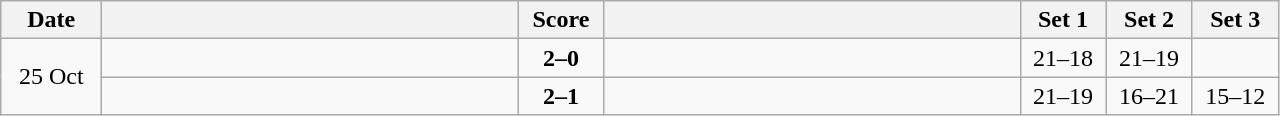<table class="wikitable" style="text-align: center;">
<tr>
<th width="60">Date</th>
<th align="right" width="270"></th>
<th width="50">Score</th>
<th align="left" width="270"></th>
<th width="50">Set 1</th>
<th width="50">Set 2</th>
<th width="50">Set 3</th>
</tr>
<tr>
<td rowspan=2>25 Oct</td>
<td align=left><strong></strong></td>
<td align=center><strong>2–0</strong></td>
<td align=left></td>
<td>21–18</td>
<td>21–19</td>
<td></td>
</tr>
<tr>
<td align=left><strong></strong></td>
<td align=center><strong>2–1</strong></td>
<td align=left></td>
<td>21–19</td>
<td>16–21</td>
<td>15–12</td>
</tr>
</table>
